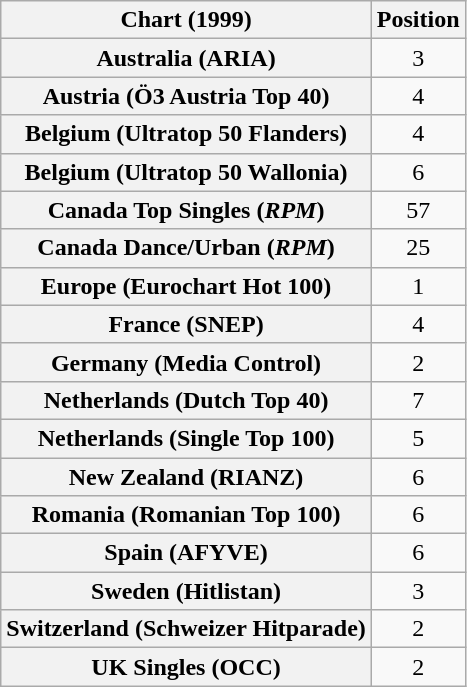<table class="wikitable sortable plainrowheaders" style="text-align:center">
<tr>
<th>Chart (1999)</th>
<th>Position</th>
</tr>
<tr>
<th scope="row">Australia (ARIA)</th>
<td>3</td>
</tr>
<tr>
<th scope="row">Austria (Ö3 Austria Top 40)</th>
<td>4</td>
</tr>
<tr>
<th scope="row">Belgium (Ultratop 50 Flanders)</th>
<td>4</td>
</tr>
<tr>
<th scope="row">Belgium (Ultratop 50 Wallonia)</th>
<td>6</td>
</tr>
<tr>
<th scope="row">Canada Top Singles (<em>RPM</em>)</th>
<td>57</td>
</tr>
<tr>
<th scope="row">Canada Dance/Urban (<em>RPM</em>)</th>
<td>25</td>
</tr>
<tr>
<th scope="row">Europe (Eurochart Hot 100)</th>
<td>1</td>
</tr>
<tr>
<th scope="row">France (SNEP)</th>
<td>4</td>
</tr>
<tr>
<th scope="row">Germany (Media Control)</th>
<td>2</td>
</tr>
<tr>
<th scope="row">Netherlands (Dutch Top 40)</th>
<td>7</td>
</tr>
<tr>
<th scope="row">Netherlands (Single Top 100)</th>
<td>5</td>
</tr>
<tr>
<th scope="row">New Zealand (RIANZ)</th>
<td>6</td>
</tr>
<tr>
<th scope="row">Romania (Romanian Top 100)</th>
<td>6</td>
</tr>
<tr>
<th scope="row">Spain (AFYVE)</th>
<td>6</td>
</tr>
<tr>
<th scope="row">Sweden (Hitlistan)</th>
<td>3</td>
</tr>
<tr>
<th scope="row">Switzerland (Schweizer Hitparade)</th>
<td>2</td>
</tr>
<tr>
<th scope="row">UK Singles (OCC)</th>
<td>2</td>
</tr>
</table>
